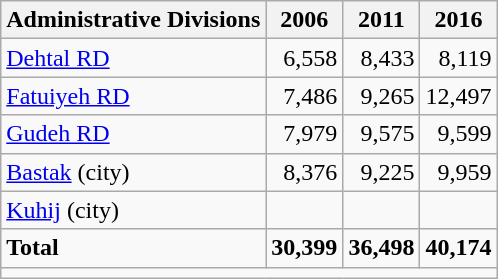<table class="wikitable">
<tr>
<th>Administrative Divisions</th>
<th>2006</th>
<th>2011</th>
<th>2016</th>
</tr>
<tr>
<td><a href='#'>Dehtal RD</a></td>
<td style="text-align: right;">6,558</td>
<td style="text-align: right;">8,433</td>
<td style="text-align: right;">8,119</td>
</tr>
<tr>
<td><a href='#'>Fatuiyeh RD</a></td>
<td style="text-align: right;">7,486</td>
<td style="text-align: right;">9,265</td>
<td style="text-align: right;">12,497</td>
</tr>
<tr>
<td><a href='#'>Gudeh RD</a></td>
<td style="text-align: right;">7,979</td>
<td style="text-align: right;">9,575</td>
<td style="text-align: right;">9,599</td>
</tr>
<tr>
<td><a href='#'>Bastak</a> (city)</td>
<td style="text-align: right;">8,376</td>
<td style="text-align: right;">9,225</td>
<td style="text-align: right;">9,959</td>
</tr>
<tr>
<td><a href='#'>Kuhij</a> (city)</td>
<td style="text-align: right;"></td>
<td style="text-align: right;"></td>
<td style="text-align: right;"></td>
</tr>
<tr>
<td><strong>Total</strong></td>
<td style="text-align: right;"><strong>30,399</strong></td>
<td style="text-align: right;"><strong>36,498</strong></td>
<td style="text-align: right;"><strong>40,174</strong></td>
</tr>
<tr>
<td colspan=4></td>
</tr>
</table>
